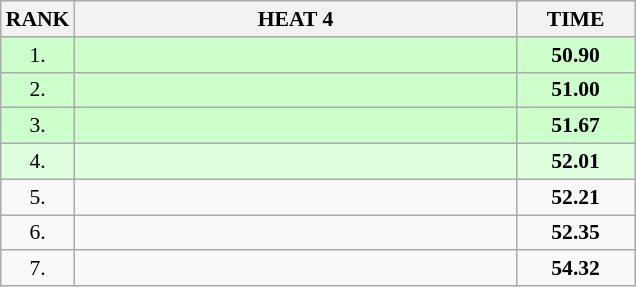<table class="wikitable" style="border-collapse: collapse; font-size: 90%;">
<tr>
<th>RANK</th>
<th style="width: 20em">HEAT 4</th>
<th style="width: 5em">TIME</th>
</tr>
<tr style="background:#ccffcc;">
<td align="center">1.</td>
<td></td>
<td align="center"><strong>50.90</strong></td>
</tr>
<tr style="background:#ccffcc;">
<td align="center">2.</td>
<td></td>
<td align="center"><strong>51.00</strong></td>
</tr>
<tr style="background:#ccffcc;">
<td align="center">3.</td>
<td></td>
<td align="center"><strong>51.67</strong></td>
</tr>
<tr style="background:#ddffdd;">
<td align="center">4.</td>
<td></td>
<td align="center"><strong>52.01</strong></td>
</tr>
<tr>
<td align="center">5.</td>
<td></td>
<td align="center"><strong>52.21</strong></td>
</tr>
<tr>
<td align="center">6.</td>
<td></td>
<td align="center"><strong>52.35</strong></td>
</tr>
<tr>
<td align="center">7.</td>
<td></td>
<td align="center"><strong>54.32</strong></td>
</tr>
</table>
